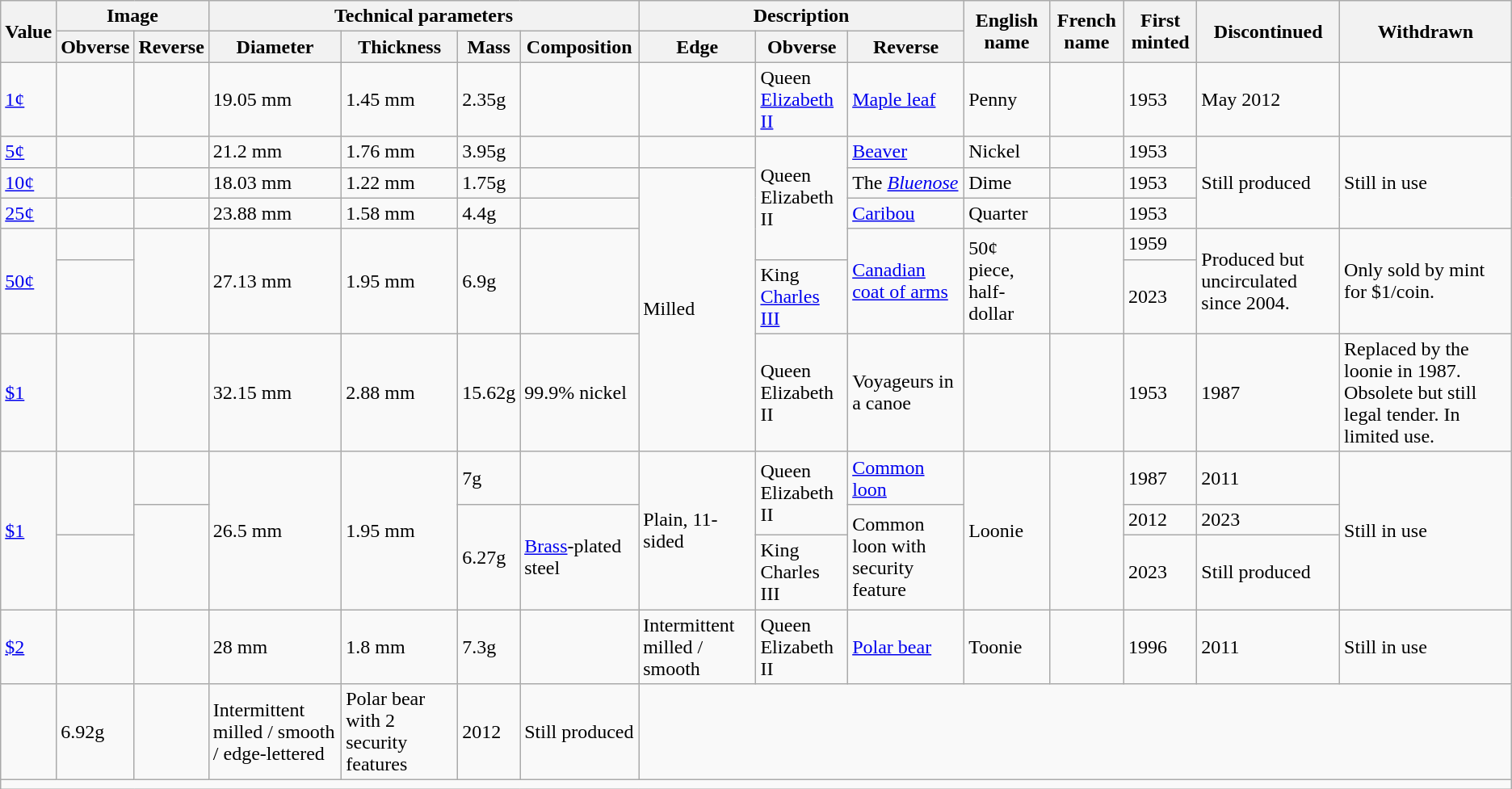<table class="wikitable">
<tr>
<th rowspan="2">Value</th>
<th colspan="2">Image</th>
<th colspan="4">Technical parameters</th>
<th colspan="3">Description</th>
<th rowspan="2">English name</th>
<th rowspan="2">French name</th>
<th rowspan="2">First minted</th>
<th rowspan="2">Discontinued</th>
<th rowspan="2">Withdrawn</th>
</tr>
<tr>
<th>Obverse</th>
<th>Reverse</th>
<th>Diameter</th>
<th>Thickness</th>
<th>Mass</th>
<th>Composition</th>
<th>Edge</th>
<th>Obverse</th>
<th>Reverse</th>
</tr>
<tr>
<td><a href='#'>1¢</a></td>
<td></td>
<td></td>
<td>19.05 mm</td>
<td>1.45 mm</td>
<td>2.35g</td>
<td></td>
<td></td>
<td>Queen <a href='#'>Elizabeth II</a></td>
<td><a href='#'>Maple leaf</a></td>
<td>Penny</td>
<td></td>
<td>1953</td>
<td>May 2012</td>
<td></td>
</tr>
<tr>
<td><a href='#'>5¢</a></td>
<td></td>
<td></td>
<td>21.2 mm</td>
<td>1.76 mm</td>
<td>3.95g</td>
<td></td>
<td></td>
<td rowspan="4">Queen Elizabeth II</td>
<td><a href='#'>Beaver</a></td>
<td>Nickel</td>
<td></td>
<td>1953</td>
<td rowspan="3">Still produced</td>
<td rowspan="3">Still in use</td>
</tr>
<tr>
<td><a href='#'>10¢</a></td>
<td></td>
<td></td>
<td>18.03 mm</td>
<td>1.22 mm</td>
<td>1.75g</td>
<td></td>
<td rowspan="5">Milled</td>
<td>The <em><a href='#'>Bluenose</a></em></td>
<td>Dime</td>
<td></td>
<td>1953</td>
</tr>
<tr>
<td><a href='#'>25¢</a></td>
<td></td>
<td></td>
<td>23.88 mm</td>
<td>1.58 mm</td>
<td>4.4g</td>
<td></td>
<td><a href='#'>Caribou</a></td>
<td>Quarter</td>
<td></td>
<td>1953</td>
</tr>
<tr>
<td rowspan="2"><a href='#'>50¢</a></td>
<td></td>
<td rowspan="2"></td>
<td rowspan="2">27.13 mm</td>
<td rowspan="2">1.95 mm</td>
<td rowspan="2">6.9g</td>
<td rowspan="2"></td>
<td rowspan="2"><a href='#'>Canadian coat of arms</a></td>
<td rowspan="2">50¢ piece, half-dollar</td>
<td rowspan="2"></td>
<td>1959</td>
<td rowspan="2">Produced but uncirculated since 2004.</td>
<td rowspan="2">Only sold by mint for $1/coin.</td>
</tr>
<tr>
<td></td>
<td>King <a href='#'>Charles III</a></td>
<td>2023</td>
</tr>
<tr>
<td><a href='#'>$1</a></td>
<td></td>
<td></td>
<td>32.15 mm</td>
<td>2.88 mm</td>
<td>15.62g</td>
<td>99.9% nickel</td>
<td>Queen Elizabeth II</td>
<td>Voyageurs in a canoe</td>
<td></td>
<td></td>
<td>1953</td>
<td>1987</td>
<td>Replaced by the loonie in 1987. Obsolete but still legal tender. In limited use.</td>
</tr>
<tr>
<td rowspan="3"><a href='#'>$1</a></td>
<td rowspan="2"></td>
<td></td>
<td rowspan="3">26.5 mm</td>
<td rowspan="3">1.95 mm</td>
<td>7g</td>
<td></td>
<td rowspan="3">Plain, 11-sided</td>
<td rowspan="2">Queen Elizabeth II</td>
<td><a href='#'>Common loon</a></td>
<td rowspan="3">Loonie</td>
<td rowspan="3"></td>
<td>1987</td>
<td>2011</td>
<td rowspan="3">Still in use</td>
</tr>
<tr>
<td rowspan="2"></td>
<td rowspan="2">6.27g</td>
<td rowspan="2"><a href='#'>Brass</a>-plated steel</td>
<td rowspan="2">Common loon with security feature</td>
<td>2012</td>
<td>2023</td>
</tr>
<tr>
<td></td>
<td>King Charles III</td>
<td>2023</td>
<td>Still produced</td>
</tr>
<tr>
<td><a href='#'>$2</a></td>
<td></td>
<td></td>
<td>28 mm</td>
<td>1.8 mm</td>
<td>7.3g</td>
<td></td>
<td>Intermittent milled / smooth</td>
<td>Queen Elizabeth II</td>
<td><a href='#'>Polar bear</a></td>
<td>Toonie</td>
<td></td>
<td>1996</td>
<td>2011</td>
<td>Still in use</td>
</tr>
<tr>
<td></td>
<td>6.92g</td>
<td></td>
<td>Intermittent milled / smooth / edge-lettered</td>
<td>Polar bear with 2 security features</td>
<td>2012</td>
<td>Still produced</td>
</tr>
<tr>
<td colspan="15"></td>
</tr>
</table>
